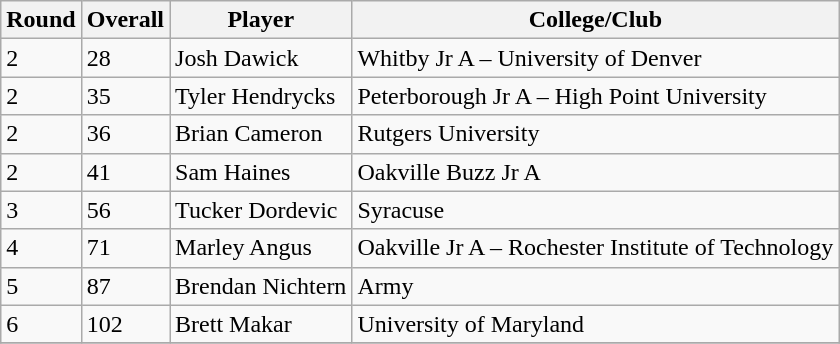<table class="wikitable">
<tr>
<th>Round</th>
<th>Overall</th>
<th>Player</th>
<th>College/Club</th>
</tr>
<tr>
<td>2</td>
<td>28</td>
<td>Josh Dawick</td>
<td>Whitby Jr A – University of Denver</td>
</tr>
<tr>
<td>2</td>
<td>35</td>
<td>Tyler Hendrycks</td>
<td>Peterborough Jr A – High Point University</td>
</tr>
<tr>
<td>2</td>
<td>36</td>
<td>Brian Cameron</td>
<td>Rutgers University</td>
</tr>
<tr>
<td>2</td>
<td>41</td>
<td>Sam Haines</td>
<td>Oakville Buzz Jr A</td>
</tr>
<tr>
<td>3</td>
<td>56</td>
<td>Tucker Dordevic</td>
<td>Syracuse</td>
</tr>
<tr>
<td>4</td>
<td>71</td>
<td>Marley Angus</td>
<td>Oakville Jr A – Rochester Institute of Technology</td>
</tr>
<tr>
<td>5</td>
<td>87</td>
<td>Brendan Nichtern</td>
<td>Army</td>
</tr>
<tr>
<td>6</td>
<td>102</td>
<td>Brett Makar</td>
<td>University of Maryland</td>
</tr>
<tr>
</tr>
</table>
